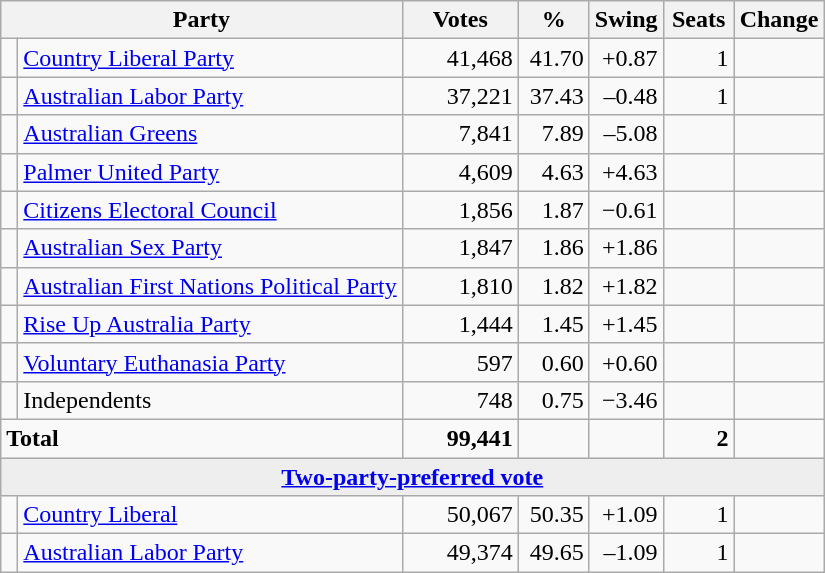<table class="wikitable">
<tr>
<th colspan="2" style="width:200px"><strong>Party</strong></th>
<th style="width:70px; text-align:center;"><strong>Votes</strong></th>
<th style="width:40px; text-align:center;"><strong>%</strong></th>
<th style="width:40px; text-align:center;"><strong>Swing</strong></th>
<th style="width:40px; text-align:center;"><strong>Seats</strong></th>
<th style="width:40px; text-align:center;"><strong>Change</strong></th>
</tr>
<tr>
<td> </td>
<td><a href='#'>Country Liberal Party</a></td>
<td align="right">41,468</td>
<td align="right">41.70</td>
<td align="right">+0.87</td>
<td align="right">1</td>
<td align="right"></td>
</tr>
<tr>
<td> </td>
<td><a href='#'>Australian Labor Party</a></td>
<td align="right">37,221</td>
<td align="right">37.43</td>
<td align="right">–0.48</td>
<td align="right">1</td>
<td align="right"></td>
</tr>
<tr>
<td> </td>
<td><a href='#'>Australian Greens</a></td>
<td align="right">7,841</td>
<td align="right">7.89</td>
<td align="right">–5.08</td>
<td align="right"></td>
<td align="right"></td>
</tr>
<tr>
<td> </td>
<td><a href='#'>Palmer United Party</a></td>
<td align="right">4,609</td>
<td align="right">4.63</td>
<td align="right">+4.63</td>
<td align="right"></td>
<td align="right"></td>
</tr>
<tr>
<td> </td>
<td><a href='#'>Citizens Electoral Council</a></td>
<td align="right">1,856</td>
<td align="right">1.87</td>
<td align="right">−0.61</td>
<td align="right"></td>
<td align="right"></td>
</tr>
<tr>
<td> </td>
<td><a href='#'>Australian Sex Party</a></td>
<td align="right">1,847</td>
<td align="right">1.86</td>
<td align="right">+1.86</td>
<td align="right"></td>
<td align="right"></td>
</tr>
<tr>
<td> </td>
<td><a href='#'>Australian First Nations Political Party</a></td>
<td align="right">1,810</td>
<td align="right">1.82</td>
<td align="right">+1.82</td>
<td align="right"></td>
<td align="right"></td>
</tr>
<tr>
<td> </td>
<td><a href='#'>Rise Up Australia Party</a></td>
<td align="right">1,444</td>
<td align="right">1.45</td>
<td align="right">+1.45</td>
<td align="right"></td>
<td align="right"></td>
</tr>
<tr>
<td> </td>
<td><a href='#'>Voluntary Euthanasia Party</a></td>
<td align="right">597</td>
<td align="right">0.60</td>
<td align="right">+0.60</td>
<td align="right"></td>
<td align="right"></td>
</tr>
<tr>
<td> </td>
<td>Independents</td>
<td align="right">748</td>
<td align="right">0.75</td>
<td align="right">−3.46</td>
<td align="right"></td>
<td align="right"></td>
</tr>
<tr>
<td colspan="2"><strong>Total</strong></td>
<td align="right"><strong>99,441</strong></td>
<td align="right"></td>
<td align="right"></td>
<td align="right"><strong>2</strong></td>
<td align="right"></td>
</tr>
<tr>
<td colspan="7" style="text-align:center; background:#eee;"><strong><a href='#'>Two-party-preferred vote</a></strong></td>
</tr>
<tr>
<td> </td>
<td><a href='#'>Country Liberal</a></td>
<td align="right">50,067</td>
<td align="right">50.35</td>
<td align="right">+1.09</td>
<td align="right">1</td>
<td align="right"></td>
</tr>
<tr>
<td> </td>
<td><a href='#'>Australian Labor Party</a></td>
<td align="right">49,374</td>
<td align="right">49.65</td>
<td align="right">–1.09</td>
<td align="right">1</td>
<td align="right"></td>
</tr>
</table>
